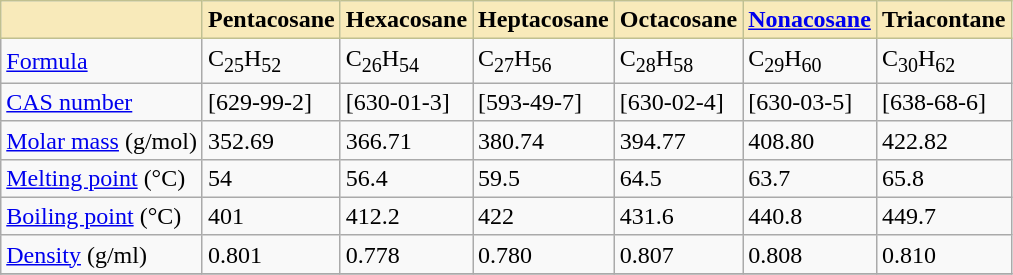<table class="wikitable" border="1" style="float: center; clear: center; margin: 0 0 1em 1em; border-collapse: collapse;">
<tr>
<th cellspacing="3" style="border: 1px solid #C0C090; background-color: #F8EABA; margin-bottom: 3px;"></th>
<th cellspacing="3" style="border: 1px solid #C0C090; background-color: #F8EABA; margin-bottom: 3px;">Pentacosane</th>
<th cellspacing="3" style="border: 1px solid #C0C090; background-color: #F8EABA; margin-bottom: 3px;">Hexacosane</th>
<th cellspacing="3" style="border: 1px solid #C0C090; background-color: #F8EABA; margin-bottom: 3px;">Heptacosane</th>
<th cellspacing="3" style="border: 1px solid #C0C090; background-color: #F8EABA; margin-bottom: 3px;">Octacosane</th>
<th cellspacing="3" style="border: 1px solid #C0C090; background-color: #F8EABA; margin-bottom: 3px;"><a href='#'>Nonacosane</a></th>
<th cellspacing="3" style="border: 1px solid #C0C090; background-color: #F8EABA; margin-bottom: 3px;">Triacontane</th>
</tr>
<tr>
<td><a href='#'>Formula</a></td>
<td>C<sub>25</sub>H<sub>52</sub></td>
<td>C<sub>26</sub>H<sub>54</sub></td>
<td>C<sub>27</sub>H<sub>56</sub></td>
<td>C<sub>28</sub>H<sub>58</sub></td>
<td>C<sub>29</sub>H<sub>60</sub></td>
<td>C<sub>30</sub>H<sub>62</sub></td>
</tr>
<tr>
<td><a href='#'>CAS number</a></td>
<td>[629-99-2]</td>
<td>[630-01-3]</td>
<td>[593-49-7]</td>
<td>[630-02-4]</td>
<td>[630-03-5]</td>
<td>[638-68-6]</td>
</tr>
<tr>
<td><a href='#'>Molar mass</a> (g/mol)</td>
<td>352.69</td>
<td>366.71</td>
<td>380.74</td>
<td>394.77</td>
<td>408.80</td>
<td>422.82</td>
</tr>
<tr>
<td><a href='#'>Melting point</a> (°C)</td>
<td>54</td>
<td>56.4</td>
<td>59.5</td>
<td>64.5</td>
<td>63.7</td>
<td>65.8</td>
</tr>
<tr>
<td><a href='#'>Boiling point</a> (°C)</td>
<td>401</td>
<td>412.2</td>
<td>422</td>
<td>431.6</td>
<td>440.8</td>
<td>449.7</td>
</tr>
<tr>
<td><a href='#'>Density</a> (g/ml)</td>
<td>0.801</td>
<td>0.778</td>
<td>0.780</td>
<td>0.807</td>
<td>0.808</td>
<td>0.810</td>
</tr>
<tr>
</tr>
</table>
